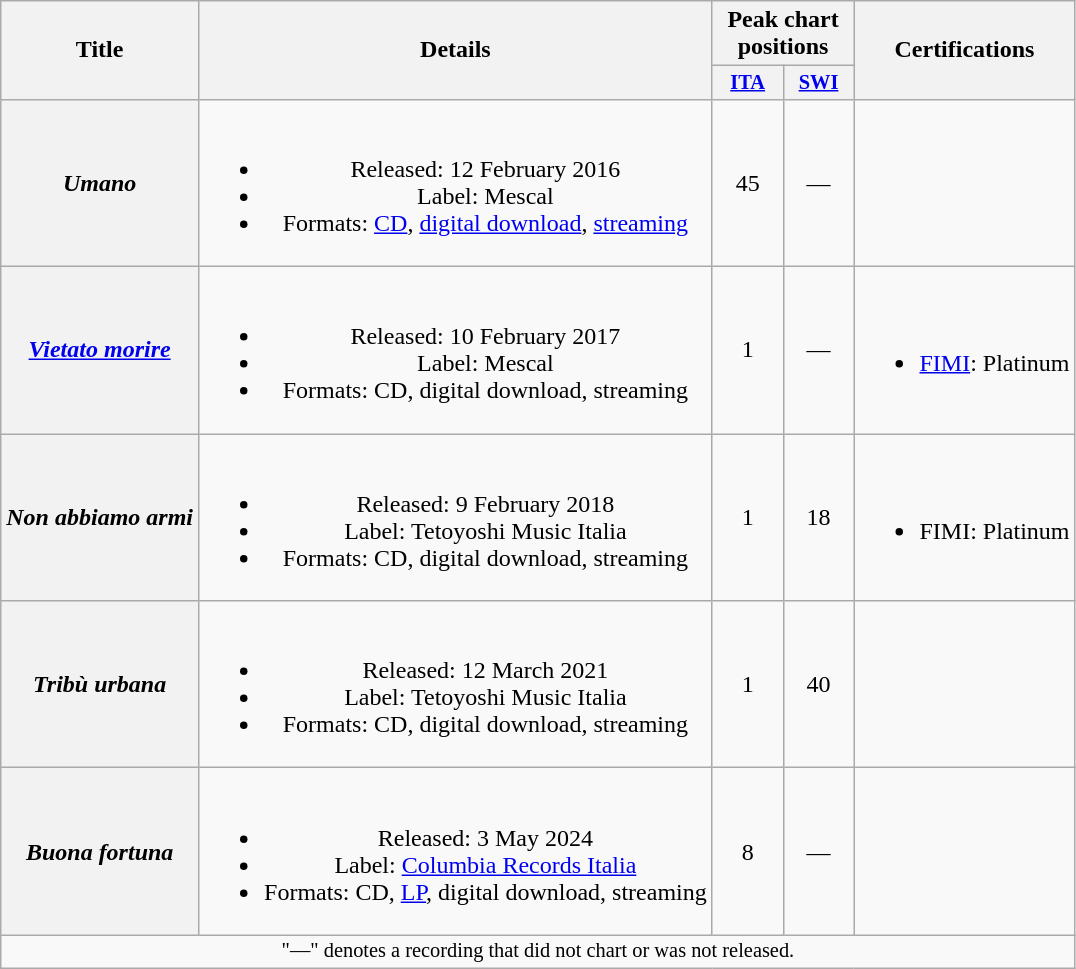<table class="wikitable plainrowheaders" style="text-align:center;">
<tr>
<th scope="col" rowspan="2">Title</th>
<th scope="col" rowspan="2">Details</th>
<th scope="col" colspan="2">Peak chart positions</th>
<th scope="col" rowspan="2">Certifications</th>
</tr>
<tr>
<th scope="col" style="width:3em;font-size:85%;"><a href='#'>ITA</a><br></th>
<th scope="col" style="width:3em;font-size:85%;"><a href='#'>SWI</a><br></th>
</tr>
<tr>
<th scope="row"><em>Umano</em></th>
<td><br><ul><li>Released: 12 February 2016</li><li>Label: Mescal</li><li>Formats: <a href='#'>CD</a>, <a href='#'>digital download</a>, <a href='#'>streaming</a></li></ul></td>
<td>45</td>
<td>—</td>
<td></td>
</tr>
<tr>
<th scope="row"><em><a href='#'>Vietato morire</a></em></th>
<td><br><ul><li>Released: 10 February 2017</li><li>Label: Mescal</li><li>Formats: CD, digital download, streaming</li></ul></td>
<td>1</td>
<td>—</td>
<td><br><ul><li><a href='#'>FIMI</a>: Platinum</li></ul></td>
</tr>
<tr>
<th scope="row"><em>Non abbiamo armi</em></th>
<td><br><ul><li>Released: 9 February 2018</li><li>Label: Tetoyoshi Music Italia</li><li>Formats: CD, digital download, streaming</li></ul></td>
<td>1</td>
<td>18</td>
<td><br><ul><li>FIMI: Platinum</li></ul></td>
</tr>
<tr>
<th scope="row"><em>Tribù urbana</em></th>
<td><br><ul><li>Released: 12 March 2021</li><li>Label: Tetoyoshi Music Italia</li><li>Formats: CD, digital download, streaming</li></ul></td>
<td>1</td>
<td>40</td>
<td></td>
</tr>
<tr>
<th scope="row"><em>Buona fortuna</em></th>
<td><br><ul><li>Released: 3 May 2024</li><li>Label: <a href='#'>Columbia Records Italia</a></li><li>Formats: CD, <a href='#'>LP</a>, digital download, streaming</li></ul></td>
<td>8<br></td>
<td>—</td>
<td></td>
</tr>
<tr>
<td colspan="20" style="font-size:85%;">"—" denotes a recording that did not chart or was not released.</td>
</tr>
</table>
